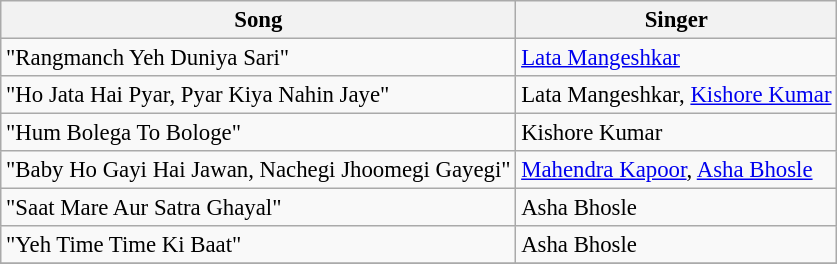<table class="wikitable" style="font-size:95%;">
<tr>
<th>Song</th>
<th>Singer</th>
</tr>
<tr>
<td>"Rangmanch Yeh Duniya Sari"</td>
<td><a href='#'>Lata Mangeshkar</a></td>
</tr>
<tr>
<td>"Ho Jata Hai Pyar, Pyar Kiya Nahin Jaye"</td>
<td>Lata Mangeshkar, <a href='#'>Kishore Kumar</a></td>
</tr>
<tr>
<td>"Hum Bolega To Bologe"</td>
<td>Kishore Kumar</td>
</tr>
<tr>
<td>"Baby Ho Gayi Hai Jawan, Nachegi Jhoomegi Gayegi"</td>
<td><a href='#'>Mahendra Kapoor</a>, <a href='#'>Asha Bhosle</a></td>
</tr>
<tr>
<td>"Saat Mare Aur Satra Ghayal"</td>
<td>Asha Bhosle</td>
</tr>
<tr>
<td>"Yeh Time Time Ki Baat"</td>
<td>Asha Bhosle</td>
</tr>
<tr>
</tr>
</table>
